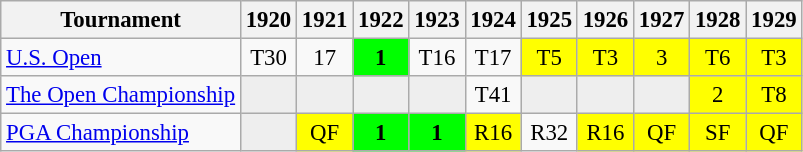<table class="wikitable" style="font-size:95%;text-align:center;">
<tr>
<th>Tournament</th>
<th>1920</th>
<th>1921</th>
<th>1922</th>
<th>1923</th>
<th>1924</th>
<th>1925</th>
<th>1926</th>
<th>1927</th>
<th>1928</th>
<th>1929</th>
</tr>
<tr>
<td align=left><a href='#'>U.S. Open</a></td>
<td>T30</td>
<td>17</td>
<td style="background:lime;"><strong>1</strong></td>
<td>T16</td>
<td>T17</td>
<td style="background:yellow;">T5</td>
<td style="background:yellow;">T3</td>
<td style="background:yellow;">3</td>
<td style="background:yellow;">T6</td>
<td style="background:yellow;">T3</td>
</tr>
<tr>
<td align=left><a href='#'>The Open Championship</a></td>
<td style="background:#eeeeee;"></td>
<td style="background:#eeeeee;"></td>
<td style="background:#eeeeee;"></td>
<td style="background:#eeeeee;"></td>
<td>T41</td>
<td style="background:#eeeeee;"></td>
<td style="background:#eeeeee;"></td>
<td style="background:#eeeeee;"></td>
<td style="background:yellow;">2</td>
<td style="background:yellow;">T8</td>
</tr>
<tr>
<td align=left><a href='#'>PGA Championship</a></td>
<td style="background:#eeeeee;"></td>
<td style="background:yellow;">QF</td>
<td style="background:lime;"><strong>1</strong></td>
<td style="background:lime;"><strong>1</strong></td>
<td style="background:yellow;">R16</td>
<td>R32</td>
<td style="background:yellow;">R16</td>
<td style="background:yellow;">QF</td>
<td style="background:yellow;">SF</td>
<td style="background:yellow;">QF</td>
</tr>
</table>
